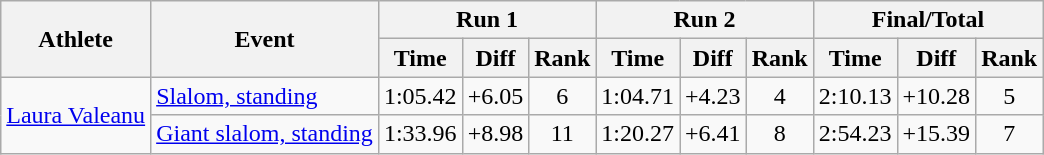<table class="wikitable" style="font-size:100%">
<tr>
<th rowspan="2">Athlete</th>
<th rowspan="2">Event</th>
<th colspan="3">Run 1</th>
<th colspan="3">Run 2</th>
<th colspan="3">Final/Total</th>
</tr>
<tr>
<th>Time</th>
<th>Diff</th>
<th>Rank</th>
<th>Time</th>
<th>Diff</th>
<th>Rank</th>
<th>Time</th>
<th>Diff</th>
<th>Rank</th>
</tr>
<tr>
<td rowspan=2><a href='#'>Laura Valeanu</a></td>
<td><a href='#'>Slalom, standing</a></td>
<td align="center">1:05.42</td>
<td align="center">+6.05</td>
<td align="center">6</td>
<td align="center">1:04.71</td>
<td align="center">+4.23</td>
<td align="center">4</td>
<td align="center">2:10.13</td>
<td align="center">+10.28</td>
<td align="center">5</td>
</tr>
<tr>
<td><a href='#'>Giant slalom, standing</a></td>
<td align="center">1:33.96</td>
<td align="center">+8.98</td>
<td align="center">11</td>
<td align="center">1:20.27</td>
<td align="center">+6.41</td>
<td align="center">8</td>
<td align="center">2:54.23</td>
<td align="center">+15.39</td>
<td align="center">7</td>
</tr>
</table>
